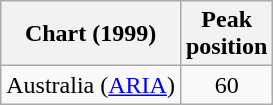<table class="wikitable">
<tr>
<th align="left">Chart (1999)</th>
<th align="left">Peak<br>position</th>
</tr>
<tr>
<td align="left">Australia (<a href='#'>ARIA</a>)</td>
<td style="text-align:center;">60</td>
</tr>
</table>
